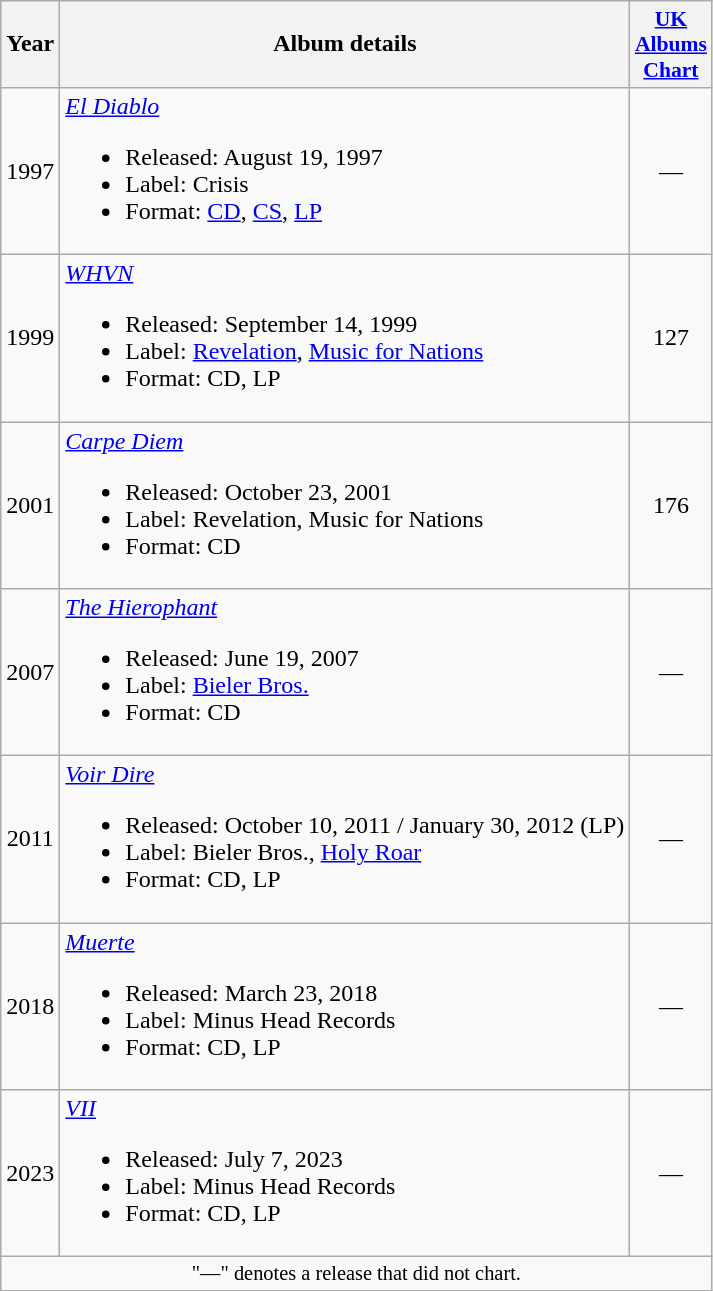<table class="wikitable">
<tr>
<th>Year</th>
<th>Album details</th>
<th style="width:3em;font-size:90%"><a href='#'>UK Albums Chart</a></th>
</tr>
<tr>
<td style="text-align:center;">1997</td>
<td align="left"><em><a href='#'>El Diablo</a></em><br><ul><li>Released: August 19, 1997</li><li>Label: Crisis</li><li>Format: <a href='#'>CD</a>, <a href='#'>CS</a>, <a href='#'>LP</a></li></ul></td>
<td style="text-align:center;">—</td>
</tr>
<tr>
<td style="text-align:center;">1999</td>
<td align="left"><em><a href='#'>WHVN</a></em><br><ul><li>Released: September 14, 1999</li><li>Label: <a href='#'>Revelation</a>, <a href='#'>Music for Nations</a></li><li>Format: CD, LP</li></ul></td>
<td style="text-align:center;">127<br></td>
</tr>
<tr>
<td style="text-align:center;">2001</td>
<td align="left"><em><a href='#'>Carpe Diem</a></em><br><ul><li>Released: October 23, 2001</li><li>Label: Revelation, Music for Nations</li><li>Format: CD</li></ul></td>
<td style="text-align:center;">176<br></td>
</tr>
<tr>
<td style="text-align:center;">2007</td>
<td align="left"><em><a href='#'>The Hierophant</a></em><br><ul><li>Released: June 19, 2007</li><li>Label: <a href='#'>Bieler Bros.</a></li><li>Format: CD</li></ul></td>
<td style="text-align:center;">—</td>
</tr>
<tr>
<td style="text-align:center;">2011</td>
<td align="left"><em><a href='#'>Voir Dire</a></em><br><ul><li>Released: October 10, 2011 / January 30, 2012 (LP)</li><li>Label: Bieler Bros., <a href='#'>Holy Roar</a></li><li>Format: CD, LP</li></ul></td>
<td style="text-align:center;">—</td>
</tr>
<tr>
<td style="text-align:center;">2018</td>
<td align="left"><em><a href='#'>Muerte</a></em><br><ul><li>Released: March 23, 2018</li><li>Label: Minus Head Records</li><li>Format: CD, LP</li></ul></td>
<td style="text-align:center;">—</td>
</tr>
<tr>
<td style="text-align:center;">2023</td>
<td align="left"><em><a href='#'>VII</a></em><br><ul><li>Released: July 7, 2023</li><li>Label: Minus Head Records</li><li>Format: CD, LP</li></ul></td>
<td style="text-align:center;">—</td>
</tr>
<tr>
<td colspan="5" style="text-align:center; font-size:85%">"—" denotes a release that did not chart.</td>
</tr>
</table>
